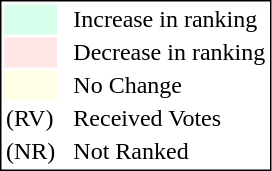<table style="border:1px solid black;">
<tr>
<td style="background:#D8FFEB; width:20px;"></td>
<td> </td>
<td>Increase in ranking</td>
</tr>
<tr>
<td style="background:#FFE6E6; width:20px;"></td>
<td> </td>
<td>Decrease in ranking</td>
</tr>
<tr>
<td style="background:#FFFFE6; width:20px;"></td>
<td> </td>
<td>No Change</td>
</tr>
<tr>
<td>(RV)</td>
<td> </td>
<td>Received Votes</td>
</tr>
<tr>
<td>(NR)</td>
<td> </td>
<td>Not Ranked</td>
</tr>
</table>
